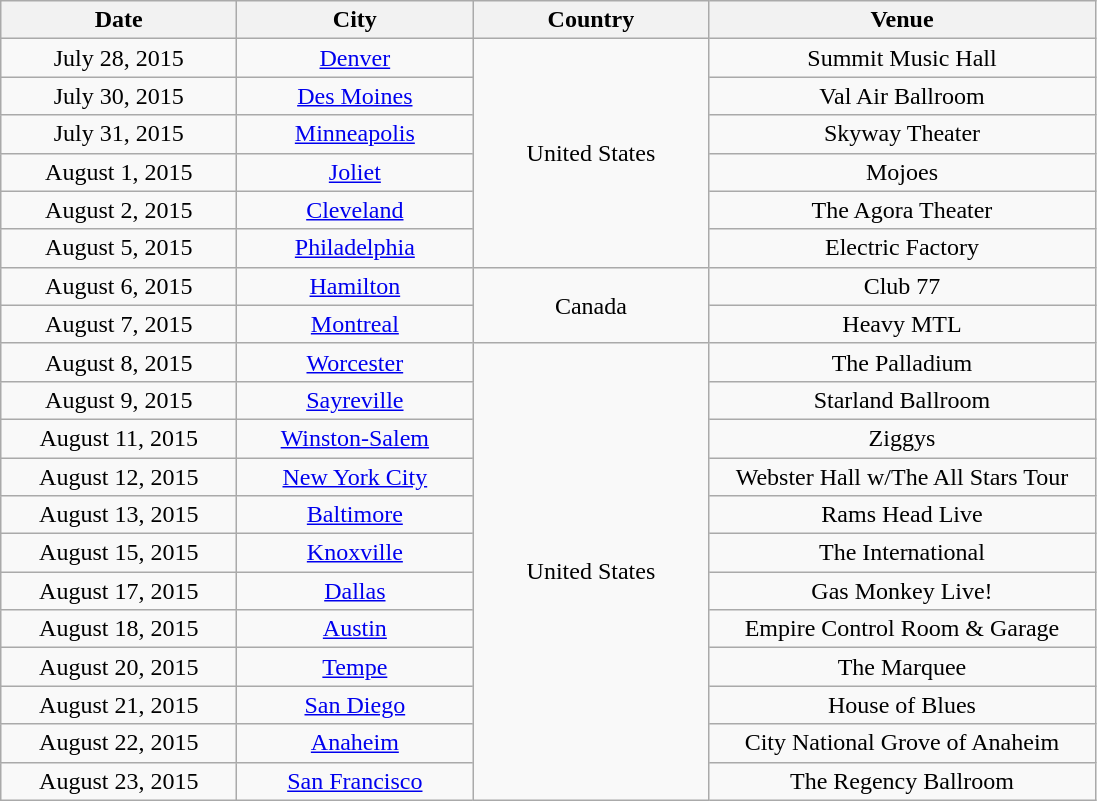<table class="wikitable" style="text-align:center;">
<tr>
<th style="width:150px;">Date</th>
<th style="width:150px;">City</th>
<th style="width:150px;">Country</th>
<th style="width:250px;">Venue</th>
</tr>
<tr>
<td>July 28, 2015</td>
<td><a href='#'>Denver</a></td>
<td rowspan="6">United States</td>
<td>Summit Music Hall</td>
</tr>
<tr>
<td>July 30, 2015</td>
<td><a href='#'>Des Moines</a></td>
<td>Val Air Ballroom</td>
</tr>
<tr>
<td>July 31, 2015</td>
<td><a href='#'>Minneapolis</a></td>
<td>Skyway Theater</td>
</tr>
<tr>
<td>August 1, 2015</td>
<td><a href='#'>Joliet</a></td>
<td>Mojoes</td>
</tr>
<tr>
<td>August 2, 2015</td>
<td><a href='#'>Cleveland</a></td>
<td>The Agora Theater</td>
</tr>
<tr>
<td>August 5, 2015</td>
<td><a href='#'>Philadelphia</a></td>
<td>Electric Factory</td>
</tr>
<tr>
<td>August 6, 2015</td>
<td><a href='#'>Hamilton</a></td>
<td rowspan="2">Canada</td>
<td>Club 77</td>
</tr>
<tr>
<td>August 7, 2015</td>
<td><a href='#'>Montreal</a></td>
<td>Heavy MTL</td>
</tr>
<tr>
<td>August 8, 2015</td>
<td><a href='#'>Worcester</a></td>
<td rowspan="12">United States</td>
<td>The Palladium</td>
</tr>
<tr>
<td>August 9, 2015</td>
<td><a href='#'>Sayreville</a></td>
<td>Starland Ballroom</td>
</tr>
<tr>
<td>August 11, 2015</td>
<td><a href='#'>Winston-Salem</a></td>
<td>Ziggys</td>
</tr>
<tr>
<td>August 12, 2015</td>
<td><a href='#'>New York City</a></td>
<td>Webster Hall w/The All Stars Tour</td>
</tr>
<tr>
<td>August 13, 2015</td>
<td><a href='#'>Baltimore</a></td>
<td>Rams Head Live</td>
</tr>
<tr>
<td>August 15, 2015</td>
<td><a href='#'>Knoxville</a></td>
<td>The International</td>
</tr>
<tr>
<td>August 17, 2015</td>
<td><a href='#'>Dallas</a></td>
<td>Gas Monkey Live!</td>
</tr>
<tr>
<td>August 18, 2015</td>
<td><a href='#'>Austin</a></td>
<td>Empire Control Room & Garage</td>
</tr>
<tr>
<td>August 20, 2015</td>
<td><a href='#'>Tempe</a></td>
<td>The Marquee</td>
</tr>
<tr>
<td>August 21, 2015</td>
<td><a href='#'>San Diego</a></td>
<td>House of Blues</td>
</tr>
<tr>
<td>August 22, 2015</td>
<td><a href='#'>Anaheim</a></td>
<td>City National Grove of Anaheim</td>
</tr>
<tr>
<td>August 23, 2015</td>
<td><a href='#'>San Francisco</a></td>
<td>The Regency Ballroom</td>
</tr>
</table>
